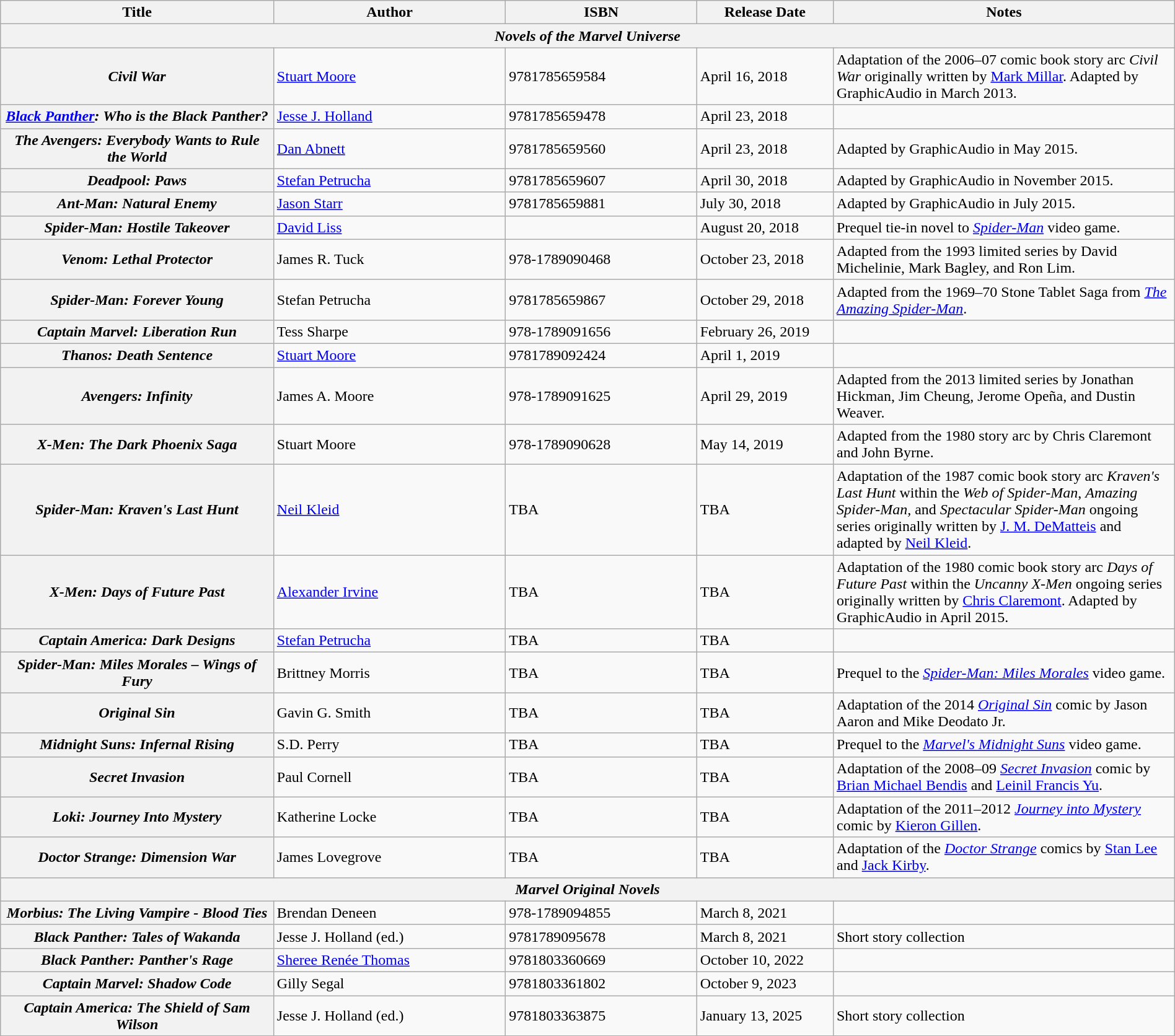<table class="wikitable" width="100%">
<tr>
<th width="20%">Title</th>
<th width="17%">Author</th>
<th width="14%">ISBN</th>
<th width="10%">Release Date</th>
<th width="25%">Notes</th>
</tr>
<tr>
<th colspan="5"><em>Novels of the Marvel Universe</em></th>
</tr>
<tr>
<th><em>Civil War</em></th>
<td><a href='#'>Stuart Moore</a></td>
<td>9781785659584</td>
<td>April 16, 2018</td>
<td>Adaptation of the 2006–07 comic book story arc <em>Civil War</em> originally written by <a href='#'>Mark Millar</a>. Adapted by GraphicAudio in March 2013.</td>
</tr>
<tr>
<th><em><a href='#'>Black Panther</a>: Who is the Black Panther?</em></th>
<td><a href='#'>Jesse J. Holland</a></td>
<td>9781785659478</td>
<td>April 23, 2018</td>
<td></td>
</tr>
<tr>
<th><em>The Avengers: Everybody Wants to Rule the World</em></th>
<td><a href='#'>Dan Abnett</a></td>
<td>9781785659560</td>
<td>April 23, 2018</td>
<td>Adapted by GraphicAudio in May 2015.</td>
</tr>
<tr>
<th><em>Deadpool: Paws</em></th>
<td><a href='#'>Stefan Petrucha</a></td>
<td>9781785659607</td>
<td>April 30, 2018</td>
<td>Adapted by GraphicAudio in November 2015.</td>
</tr>
<tr>
<th><em>Ant-Man: Natural Enemy</em></th>
<td><a href='#'>Jason Starr</a></td>
<td>9781785659881</td>
<td>July 30, 2018</td>
<td>Adapted by GraphicAudio in July 2015.</td>
</tr>
<tr>
<th><em>Spider-Man: Hostile Takeover</em></th>
<td><a href='#'>David Liss</a></td>
<td></td>
<td>August 20, 2018</td>
<td>Prequel tie-in novel to <em><a href='#'>Spider-Man</a></em> video game.</td>
</tr>
<tr>
<th><em>Venom: Lethal Protector</em></th>
<td>James R. Tuck</td>
<td>978-1789090468</td>
<td>October 23, 2018</td>
<td>Adapted from the 1993 limited series by David Michelinie, Mark Bagley, and Ron Lim.</td>
</tr>
<tr>
<th><em>Spider-Man: Forever Young</em></th>
<td>Stefan Petrucha</td>
<td>9781785659867</td>
<td>October 29, 2018</td>
<td>Adapted from the 1969–70 Stone Tablet Saga from <em><a href='#'>The Amazing Spider-Man</a></em>.</td>
</tr>
<tr>
<th><em>Captain Marvel: Liberation Run</em></th>
<td>Tess Sharpe</td>
<td>978-1789091656</td>
<td>February 26, 2019</td>
<td></td>
</tr>
<tr>
<th><em>Thanos: Death Sentence</em></th>
<td><a href='#'>Stuart Moore</a></td>
<td>9781789092424</td>
<td>April 1, 2019</td>
<td></td>
</tr>
<tr>
<th><em>Avengers: Infinity</em></th>
<td>James A. Moore</td>
<td>978-1789091625</td>
<td>April 29, 2019</td>
<td>Adapted from the 2013 limited series by Jonathan Hickman, Jim Cheung, Jerome Opeña, and Dustin Weaver.</td>
</tr>
<tr>
<th><em>X-Men: The Dark Phoenix Saga</em></th>
<td>Stuart Moore</td>
<td>978-1789090628</td>
<td>May 14, 2019</td>
<td>Adapted from the 1980 story arc by Chris Claremont and John Byrne.</td>
</tr>
<tr>
<th><em>Spider-Man: Kraven's Last Hunt</em></th>
<td><a href='#'>Neil Kleid</a></td>
<td>TBA</td>
<td>TBA</td>
<td>Adaptation of the 1987 comic book story arc <em>Kraven's Last Hunt</em> within the <em>Web of Spider-Man</em>, <em>Amazing Spider-Man,</em> and <em>Spectacular Spider-Man</em> ongoing series originally written by <a href='#'>J. M. DeMatteis</a> and adapted by <a href='#'>Neil Kleid</a>.</td>
</tr>
<tr>
<th><em>X-Men: Days of Future Past</em></th>
<td><a href='#'>Alexander Irvine</a></td>
<td>TBA</td>
<td>TBA</td>
<td>Adaptation of the 1980 comic book story arc <em>Days of Future Past</em> within the <em>Uncanny X-Men</em> ongoing series originally written by <a href='#'>Chris Claremont</a>. Adapted by GraphicAudio in April 2015.</td>
</tr>
<tr>
<th><em>Captain America: Dark Designs</em></th>
<td><a href='#'>Stefan Petrucha</a></td>
<td>TBA</td>
<td>TBA</td>
<td></td>
</tr>
<tr>
<th><em>Spider-Man: Miles Morales – Wings of Fury</em></th>
<td>Brittney Morris</td>
<td>TBA</td>
<td>TBA</td>
<td>Prequel to the <em><a href='#'>Spider-Man: Miles Morales</a></em> video game.</td>
</tr>
<tr>
<th><em>Original Sin</em></th>
<td>Gavin G. Smith</td>
<td>TBA</td>
<td>TBA</td>
<td>Adaptation of the 2014 <a href='#'><em>Original Sin</em></a> comic by Jason Aaron and Mike Deodato Jr.</td>
</tr>
<tr>
<th><em>Midnight Suns: Infernal Rising</em></th>
<td>S.D. Perry</td>
<td>TBA</td>
<td>TBA</td>
<td>Prequel to the <em><a href='#'>Marvel's Midnight Suns</a></em> video game.</td>
</tr>
<tr>
<th><em>Secret Invasion</em></th>
<td>Paul Cornell</td>
<td>TBA</td>
<td>TBA</td>
<td>Adaptation of the 2008–09 <em><a href='#'>Secret Invasion</a></em> comic by <a href='#'>Brian Michael Bendis</a> and <a href='#'>Leinil Francis Yu</a>.</td>
</tr>
<tr>
<th><em>Loki: Journey Into Mystery</em></th>
<td>Katherine Locke</td>
<td>TBA</td>
<td>TBA</td>
<td>Adaptation of the 2011–2012 <em><a href='#'>Journey into Mystery</a></em> comic by <a href='#'>Kieron Gillen</a>.</td>
</tr>
<tr>
<th><em>Doctor Strange: Dimension War</em></th>
<td>James Lovegrove</td>
<td>TBA</td>
<td>TBA</td>
<td>Adaptation of the <a href='#'><em>Doctor Strange</em></a> comics by <a href='#'>Stan Lee</a> and <a href='#'>Jack Kirby</a>.</td>
</tr>
<tr>
<th colspan="5"><em>Marvel Original Novels</em></th>
</tr>
<tr>
<th><em>Morbius: The Living Vampire - Blood Ties</em></th>
<td>Brendan Deneen</td>
<td>978-1789094855</td>
<td>March 8, 2021</td>
<td></td>
</tr>
<tr>
<th><em>Black Panther: Tales of Wakanda</em></th>
<td>Jesse J. Holland (ed.)</td>
<td>9781789095678</td>
<td>March 8, 2021</td>
<td>Short story collection</td>
</tr>
<tr>
<th><em>Black Panther: Panther's Rage</em></th>
<td><a href='#'>Sheree Renée Thomas</a></td>
<td>9781803360669</td>
<td>October 10, 2022</td>
<td></td>
</tr>
<tr>
<th><em>Captain Marvel: Shadow Code</em></th>
<td>Gilly Segal</td>
<td>9781803361802</td>
<td>October 9, 2023</td>
<td></td>
</tr>
<tr>
<th><em>Captain America: The Shield of Sam Wilson</em></th>
<td>Jesse J. Holland (ed.)</td>
<td>9781803363875</td>
<td>January 13, 2025</td>
<td>Short story collection</td>
</tr>
</table>
